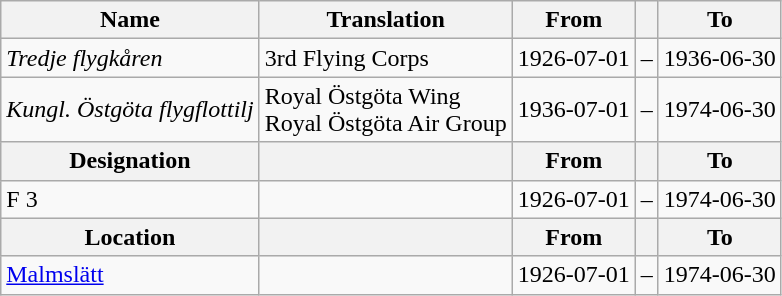<table class="wikitable">
<tr>
<th style="font-weight:bold;">Name</th>
<th style="font-weight:bold;">Translation</th>
<th style="text-align: center; font-weight:bold;">From</th>
<th></th>
<th style="text-align: center; font-weight:bold;">To</th>
</tr>
<tr>
<td style="font-style:italic;">Tredje flygkåren</td>
<td>3rd Flying Corps</td>
<td>1926-07-01</td>
<td>–</td>
<td>1936-06-30</td>
</tr>
<tr>
<td style="font-style:italic;">Kungl. Östgöta flygflottilj</td>
<td>Royal Östgöta Wing<br>Royal Östgöta Air Group</td>
<td>1936-07-01</td>
<td>–</td>
<td>1974-06-30</td>
</tr>
<tr>
<th style="font-weight:bold;">Designation</th>
<th style="font-weight:bold;"></th>
<th style="text-align: center; font-weight:bold;">From</th>
<th></th>
<th style="text-align: center; font-weight:bold;">To</th>
</tr>
<tr>
<td>F 3</td>
<td></td>
<td style="text-align: center;">1926-07-01</td>
<td style="text-align: center;">–</td>
<td style="text-align: center;">1974-06-30</td>
</tr>
<tr>
<th style="font-weight:bold;">Location</th>
<th style="font-weight:bold;"></th>
<th style="text-align: center; font-weight:bold;">From</th>
<th></th>
<th style="text-align: center; font-weight:bold;">To</th>
</tr>
<tr>
<td><a href='#'>Malmslätt</a></td>
<td></td>
<td style="text-align: center;">1926-07-01</td>
<td style="text-align: center;">–</td>
<td style="text-align: center;">1974-06-30</td>
</tr>
</table>
